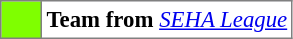<table bgcolor="#f7f8ff" cellpadding="3" cellspacing="0" border="1" style="font-size: 95%; border: gray solid 1px; border-collapse: collapse;text-align:center;">
<tr>
<td style="background: #7fff00;" width="20"></td>
<td bgcolor="#ffffff" align="left"><strong>Team from </strong> <em><a href='#'>SEHA League</a></em></td>
</tr>
</table>
